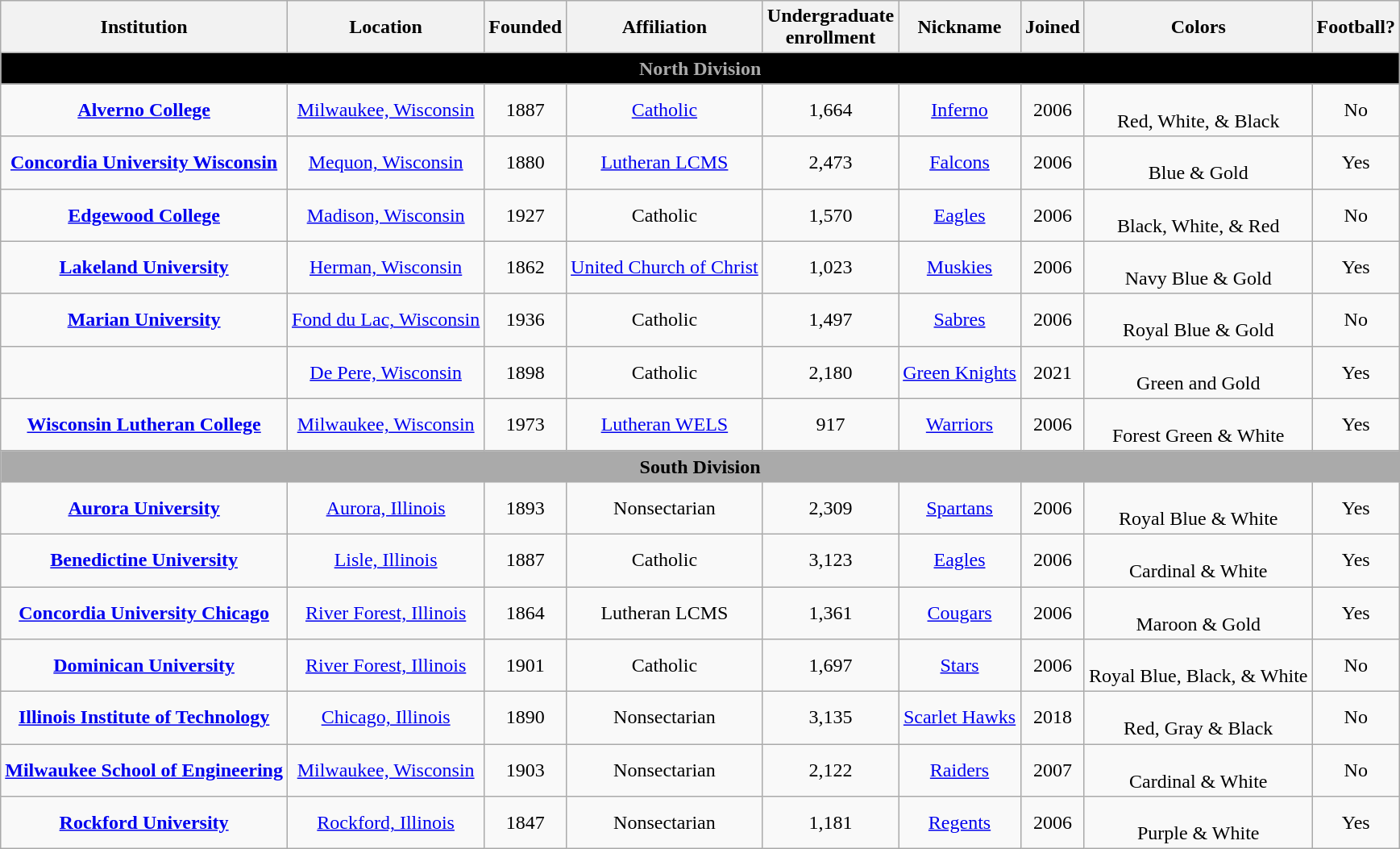<table class="wikitable sortable" style="text-align:center;">
<tr>
<th>Institution</th>
<th>Location</th>
<th>Founded</th>
<th>Affiliation</th>
<th>Undergraduate<br>enrollment</th>
<th>Nickname</th>
<th>Joined</th>
<th>Colors</th>
<th>Football?</th>
</tr>
<tr>
<th colspan="9" style="color: #aaaaaa; background-color: #000000;">North Division</th>
</tr>
<tr>
<td><strong><a href='#'>Alverno College</a></strong></td>
<td><a href='#'>Milwaukee, Wisconsin</a></td>
<td>1887</td>
<td><a href='#'>Catholic</a><br></td>
<td>1,664</td>
<td><a href='#'>Inferno</a></td>
<td>2006</td>
<td>  <br>Red, White, & Black</td>
<td>No</td>
</tr>
<tr>
<td><strong><a href='#'>Concordia University Wisconsin</a></strong></td>
<td><a href='#'>Mequon, Wisconsin</a></td>
<td>1880</td>
<td><a href='#'>Lutheran LCMS</a></td>
<td>2,473</td>
<td><a href='#'>Falcons</a></td>
<td>2006</td>
<td> <br>Blue & Gold</td>
<td>Yes</td>
</tr>
<tr>
<td><strong><a href='#'>Edgewood College</a></strong></td>
<td><a href='#'>Madison, Wisconsin</a></td>
<td>1927</td>
<td>Catholic<br></td>
<td>1,570</td>
<td><a href='#'>Eagles</a></td>
<td>2006</td>
<td>  <br>Black, White, & Red</td>
<td>No</td>
</tr>
<tr>
<td><strong><a href='#'>Lakeland University</a></strong></td>
<td><a href='#'>Herman, Wisconsin</a></td>
<td>1862</td>
<td><a href='#'>United Church of Christ</a></td>
<td>1,023</td>
<td><a href='#'>Muskies</a></td>
<td>2006</td>
<td> <br>Navy Blue & Gold</td>
<td>Yes</td>
</tr>
<tr>
<td><strong><a href='#'>Marian University</a></strong></td>
<td><a href='#'>Fond du Lac, Wisconsin</a></td>
<td>1936</td>
<td>Catholic<br></td>
<td>1,497</td>
<td><a href='#'>Sabres</a></td>
<td>2006</td>
<td> <br>Royal Blue & Gold</td>
<td>No</td>
</tr>
<tr>
<td></td>
<td><a href='#'>De Pere, Wisconsin</a></td>
<td>1898</td>
<td>Catholic<br></td>
<td>2,180</td>
<td><a href='#'>Green Knights</a></td>
<td>2021</td>
<td> <br>Green and Gold</td>
<td>Yes</td>
</tr>
<tr>
<td><strong><a href='#'>Wisconsin Lutheran College</a></strong></td>
<td><a href='#'>Milwaukee, Wisconsin</a></td>
<td>1973</td>
<td><a href='#'>Lutheran WELS</a></td>
<td>917</td>
<td><a href='#'>Warriors</a></td>
<td>2006</td>
<td> <br>Forest Green & White</td>
<td>Yes</td>
</tr>
<tr>
<th colspan="9" style="color: #000000; background-color: #aaaaaa;">South Division</th>
</tr>
<tr>
<td><strong><a href='#'>Aurora University</a></strong></td>
<td><a href='#'>Aurora, Illinois</a></td>
<td>1893</td>
<td>Nonsectarian</td>
<td>2,309</td>
<td><a href='#'>Spartans</a></td>
<td>2006</td>
<td> <br>Royal Blue & White</td>
<td>Yes</td>
</tr>
<tr>
<td><strong><a href='#'>Benedictine University</a></strong></td>
<td><a href='#'>Lisle, Illinois</a></td>
<td>1887</td>
<td>Catholic<br></td>
<td>3,123</td>
<td><a href='#'>Eagles</a></td>
<td>2006</td>
<td> <br>Cardinal & White</td>
<td>Yes</td>
</tr>
<tr>
<td><strong><a href='#'>Concordia University Chicago</a></strong></td>
<td><a href='#'>River Forest, Illinois</a></td>
<td>1864</td>
<td>Lutheran LCMS</td>
<td>1,361</td>
<td><a href='#'>Cougars</a></td>
<td>2006</td>
<td> <br>Maroon & Gold</td>
<td>Yes</td>
</tr>
<tr>
<td><strong><a href='#'>Dominican University</a></strong></td>
<td><a href='#'>River Forest, Illinois</a></td>
<td>1901</td>
<td>Catholic<br></td>
<td>1,697</td>
<td><a href='#'>Stars</a></td>
<td>2006</td>
<td>  <br>Royal Blue, Black, & White</td>
<td>No</td>
</tr>
<tr>
<td><strong><a href='#'>Illinois Institute of Technology</a></strong></td>
<td><a href='#'>Chicago, Illinois</a></td>
<td>1890</td>
<td>Nonsectarian</td>
<td>3,135</td>
<td><a href='#'>Scarlet Hawks</a></td>
<td>2018</td>
<td>  <br>Red, Gray & Black</td>
<td>No</td>
</tr>
<tr>
<td><strong><a href='#'>Milwaukee School of Engineering</a></strong></td>
<td><a href='#'>Milwaukee, Wisconsin</a></td>
<td>1903</td>
<td>Nonsectarian</td>
<td>2,122</td>
<td><a href='#'>Raiders</a></td>
<td>2007</td>
<td> <br>Cardinal & White</td>
<td>No</td>
</tr>
<tr>
<td><strong><a href='#'>Rockford University</a></strong></td>
<td><a href='#'>Rockford, Illinois</a></td>
<td>1847</td>
<td>Nonsectarian</td>
<td>1,181</td>
<td><a href='#'>Regents</a></td>
<td>2006</td>
<td> <br>Purple & White</td>
<td>Yes</td>
</tr>
</table>
